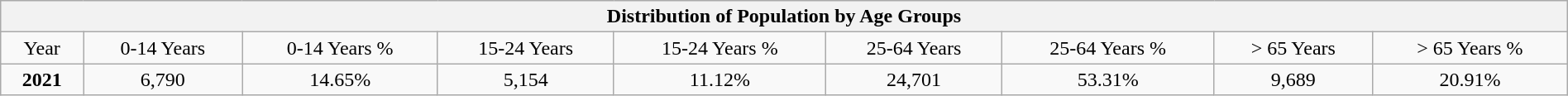<table class="wikitable" style="text-align:center; width:100%;">
<tr>
<th colspan="14">Distribution of Population by Age Groups</th>
</tr>
<tr>
<td>Year</td>
<td>0-14 Years</td>
<td>0-14 Years %</td>
<td>15-24 Years</td>
<td>15-24 Years %</td>
<td>25-64 Years</td>
<td>25-64 Years %</td>
<td>> 65 Years</td>
<td>> 65 Years %</td>
</tr>
<tr>
<td><strong>2021</strong></td>
<td>6,790</td>
<td>14.65%</td>
<td>5,154</td>
<td>11.12%</td>
<td>24,701</td>
<td>53.31%</td>
<td>9,689</td>
<td>20.91%</td>
</tr>
</table>
